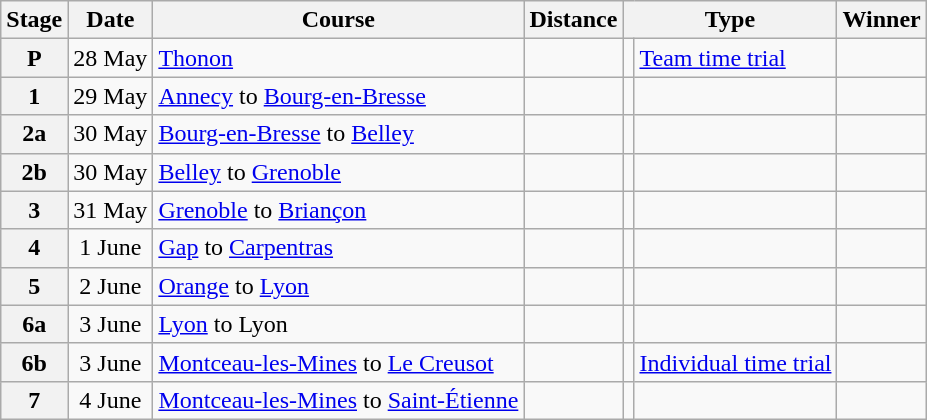<table class="wikitable">
<tr>
<th>Stage</th>
<th>Date</th>
<th>Course</th>
<th>Distance</th>
<th scope="col" colspan="2">Type</th>
<th>Winner</th>
</tr>
<tr>
<th scope="row" style="text-align:center;">P</th>
<td style="text-align:center;">28 May</td>
<td><a href='#'>Thonon</a></td>
<td style="text-align:center;"></td>
<td></td>
<td><a href='#'>Team time trial</a></td>
<td></td>
</tr>
<tr>
<th scope="row" style="text-align:center;">1</th>
<td style="text-align:center;">29 May</td>
<td><a href='#'>Annecy</a> to <a href='#'>Bourg-en-Bresse</a></td>
<td style="text-align:center;"></td>
<td></td>
<td></td>
<td></td>
</tr>
<tr>
<th scope="row" style="text-align:center;">2a</th>
<td style="text-align:center;">30 May</td>
<td><a href='#'>Bourg-en-Bresse</a> to <a href='#'>Belley</a></td>
<td style="text-align:center;"></td>
<td></td>
<td></td>
<td></td>
</tr>
<tr>
<th scope="row" style="text-align:center;">2b</th>
<td style="text-align:center;">30 May</td>
<td><a href='#'>Belley</a> to <a href='#'>Grenoble</a></td>
<td style="text-align:center;"></td>
<td></td>
<td></td>
<td></td>
</tr>
<tr>
<th scope="row" style="text-align:center;">3</th>
<td style="text-align:center;">31 May</td>
<td><a href='#'>Grenoble</a> to <a href='#'>Briançon</a></td>
<td style="text-align:center;"></td>
<td></td>
<td></td>
<td></td>
</tr>
<tr>
<th scope="row" style="text-align:center;">4</th>
<td style="text-align:center;">1 June</td>
<td><a href='#'>Gap</a> to <a href='#'>Carpentras</a></td>
<td style="text-align:center;"></td>
<td></td>
<td></td>
<td></td>
</tr>
<tr>
<th scope="row" style="text-align:center;">5</th>
<td style="text-align:center;">2 June</td>
<td><a href='#'>Orange</a> to <a href='#'>Lyon</a></td>
<td style="text-align:center;"></td>
<td></td>
<td></td>
<td></td>
</tr>
<tr>
<th scope="row" style="text-align:center;">6a</th>
<td style="text-align:center;">3 June</td>
<td><a href='#'>Lyon</a> to Lyon</td>
<td style="text-align:center;"></td>
<td></td>
<td></td>
<td></td>
</tr>
<tr>
<th scope="row" style="text-align:center;">6b</th>
<td style="text-align:center;">3 June</td>
<td><a href='#'>Montceau-les-Mines</a> to <a href='#'>Le Creusot</a></td>
<td style="text-align:center;"></td>
<td></td>
<td><a href='#'>Individual time trial</a></td>
<td></td>
</tr>
<tr>
<th scope="row" style="text-align:center;">7</th>
<td style="text-align:center;">4 June</td>
<td><a href='#'>Montceau-les-Mines</a> to <a href='#'>Saint-Étienne</a></td>
<td style="text-align:center;"></td>
<td></td>
<td></td>
<td></td>
</tr>
</table>
